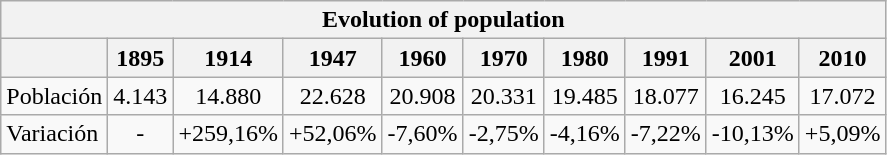<table class="wikitable">
<tr>
<th bgcolor=black colspan=10 style="color:black;">Evolution of population<br></th>
</tr>
<tr>
<th></th>
<th>1895</th>
<th>1914</th>
<th>1947</th>
<th>1960</th>
<th>1970</th>
<th>1980</th>
<th>1991</th>
<th>2001</th>
<th>2010</th>
</tr>
<tr>
<td>Población</td>
<td align=center>4.143</td>
<td align=center>14.880</td>
<td align=center>22.628</td>
<td align=center>20.908</td>
<td align=center>20.331</td>
<td align=center>19.485</td>
<td align=center>18.077</td>
<td align=center>16.245</td>
<td align=center>17.072</td>
</tr>
<tr>
<td>Variación</td>
<td align=center>-</td>
<td align=center>+259,16%</td>
<td align=center>+52,06%</td>
<td align=center>-7,60%</td>
<td align=center>-2,75%</td>
<td align=center>-4,16%</td>
<td align=center>-7,22%</td>
<td align=center>-10,13%</td>
<td align=center>+5,09%</td>
</tr>
</table>
